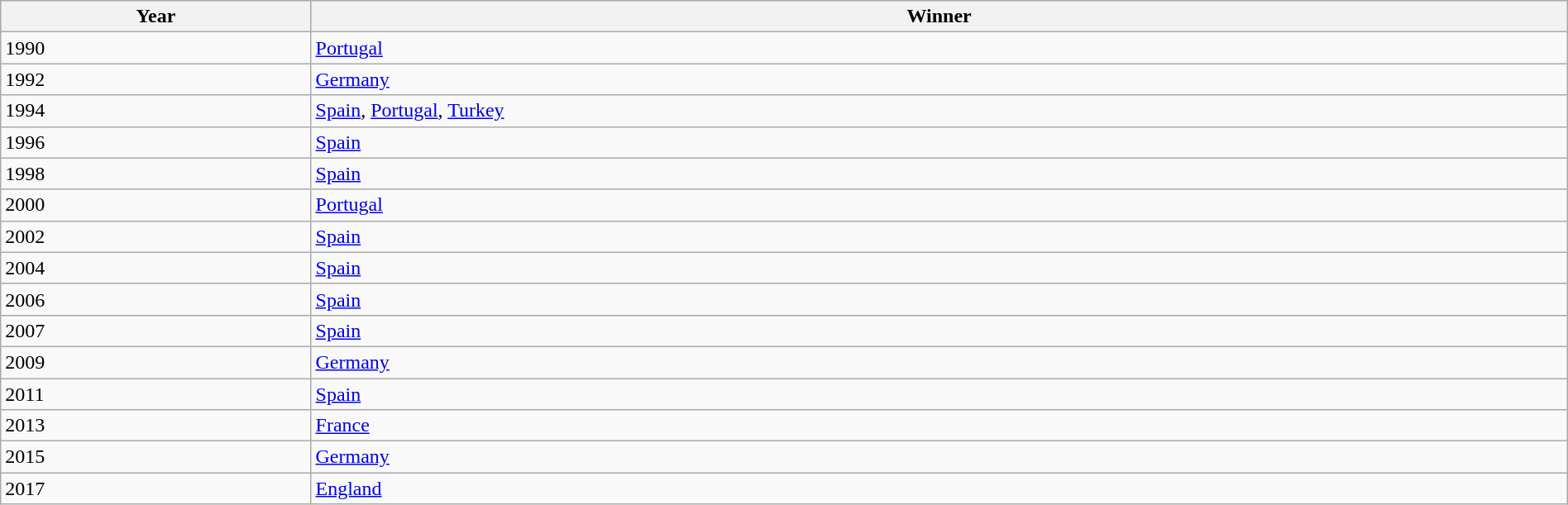<table class="wikitable" style="width:100%;">
<tr style="background:#ccc;">
<th>Year</th>
<th>Winner</th>
</tr>
<tr>
<td>1990</td>
<td> <a href='#'>Portugal</a></td>
</tr>
<tr>
<td>1992</td>
<td> <a href='#'>Germany</a></td>
</tr>
<tr>
<td>1994</td>
<td> <a href='#'>Spain</a>,  <a href='#'>Portugal</a>,  <a href='#'>Turkey</a></td>
</tr>
<tr>
<td>1996</td>
<td> <a href='#'>Spain</a></td>
</tr>
<tr>
<td>1998</td>
<td> <a href='#'>Spain</a></td>
</tr>
<tr>
<td>2000</td>
<td> <a href='#'>Portugal</a></td>
</tr>
<tr>
<td>2002</td>
<td> <a href='#'>Spain</a></td>
</tr>
<tr>
<td>2004</td>
<td> <a href='#'>Spain</a></td>
</tr>
<tr>
<td>2006</td>
<td> <a href='#'>Spain</a></td>
</tr>
<tr>
<td>2007</td>
<td> <a href='#'>Spain</a></td>
</tr>
<tr>
<td>2009</td>
<td> <a href='#'>Germany</a></td>
</tr>
<tr>
<td>2011</td>
<td> <a href='#'>Spain</a></td>
</tr>
<tr>
<td>2013</td>
<td> <a href='#'>France</a></td>
</tr>
<tr>
<td>2015</td>
<td> <a href='#'>Germany</a></td>
</tr>
<tr>
<td>2017</td>
<td> <a href='#'>England</a></td>
</tr>
</table>
